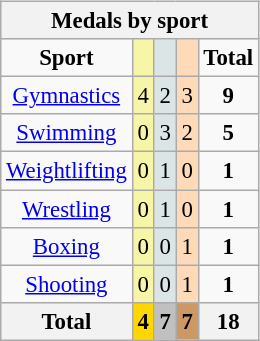<table class=wikitable style="font-size:95%; float:right">
<tr bgcolor=efefef>
<th colspan=7><strong>Medals by sport</strong></th>
</tr>
<tr align=center>
<td><strong>Sport</strong></td>
<td bgcolor=f7f6a8></td>
<td bgcolor=dce5e5></td>
<td bgcolor=ffdab9></td>
<td><strong>Total</strong></td>
</tr>
<tr align=center>
<td><a href='#'>Gymnastics</a></td>
<td style="background:#F7F6A8;">4</td>
<td style="background:#DCE5E5;">2</td>
<td style="background:#FFDAB9;">3</td>
<td><strong>9</strong></td>
</tr>
<tr align=center>
<td><a href='#'>Swimming</a></td>
<td style="background:#F7F6A8;">0</td>
<td style="background:#DCE5E5;">3</td>
<td style="background:#FFDAB9;">2</td>
<td><strong>5</strong></td>
</tr>
<tr align=center>
<td><a href='#'>Weightlifting</a></td>
<td style="background:#F7F6A8;">0</td>
<td style="background:#DCE5E5;">1</td>
<td style="background:#FFDAB9;">0</td>
<td><strong>1</strong></td>
</tr>
<tr align=center>
<td><a href='#'>Wrestling</a></td>
<td style="background:#F7F6A8;">0</td>
<td style="background:#DCE5E5;">1</td>
<td style="background:#FFDAB9;">0</td>
<td><strong>1</strong></td>
</tr>
<tr align=center>
<td><a href='#'>Boxing</a></td>
<td style="background:#F7F6A8;">0</td>
<td style="background:#DCE5E5;">0</td>
<td style="background:#FFDAB9;">1</td>
<td><strong>1</strong></td>
</tr>
<tr align=center>
<td><a href='#'>Shooting</a></td>
<td style="background:#F7F6A8;">0</td>
<td style="background:#DCE5E5;">0</td>
<td style="background:#FFDAB9;">1</td>
<td><strong>1</strong></td>
</tr>
<tr align=center>
<th>Total</th>
<th style="background:gold">4</th>
<th style="background:silver">7</th>
<th style="background:#c96">7</th>
<th>18</th>
</tr>
</table>
